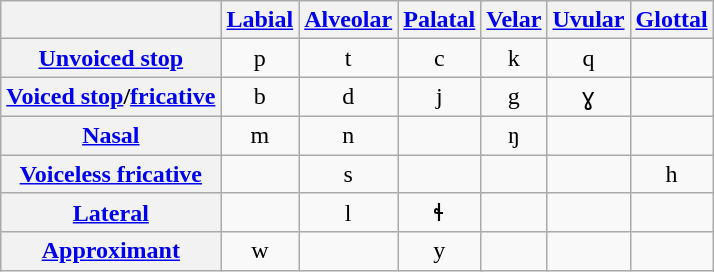<table class="wikitable" style="margin:auto:" align="center">
<tr>
<th></th>
<th colspan="2"><a href='#'>Labial</a></th>
<th colspan="2"><a href='#'>Alveolar</a></th>
<th colspan="2"><a href='#'>Palatal</a></th>
<th colspan="2"><a href='#'>Velar</a></th>
<th colspan="2"><a href='#'>Uvular</a></th>
<th colspan="2"><a href='#'>Glottal</a></th>
</tr>
<tr align="center">
<th><a href='#'>Unvoiced stop</a></th>
<td colspan="2">p </td>
<td colspan="2">t </td>
<td colspan="2">c </td>
<td colspan="2">k </td>
<td colspan="2">q </td>
<td colspan="2"></td>
</tr>
<tr align="center">
<th><a href='#'>Voiced stop</a>/<a href='#'>fricative</a></th>
<td colspan="2">b </td>
<td colspan="2">d </td>
<td colspan="2">j </td>
<td colspan="2">g </td>
<td colspan="2">ɣ </td>
<td colspan="2"></td>
</tr>
<tr align="center">
<th><a href='#'>Nasal</a></th>
<td colspan="2">m </td>
<td colspan="2">n </td>
<td colspan="2"></td>
<td colspan="2">ŋ </td>
<td colspan="2"></td>
<td colspan="2"></td>
</tr>
<tr align="center">
<th><a href='#'>Voiceless fricative</a></th>
<td colspan="2"></td>
<td colspan="2">s </td>
<td colspan="2"></td>
<td colspan="2"></td>
<td colspan="2"></td>
<td colspan="2">h </td>
</tr>
<tr align="center">
<th><a href='#'>Lateral</a></th>
<td colspan="2"></td>
<td colspan="2">l </td>
<td colspan="2">ɬ </td>
<td colspan="2"></td>
<td colspan="2"></td>
<td colspan="2"></td>
</tr>
<tr align="center">
<th><a href='#'>Approximant</a></th>
<td colspan="2">w </td>
<td colspan="2"></td>
<td colspan="2">y </td>
<td colspan="2"></td>
<td colspan="2"></td>
<td colspan="2"></td>
</tr>
</table>
